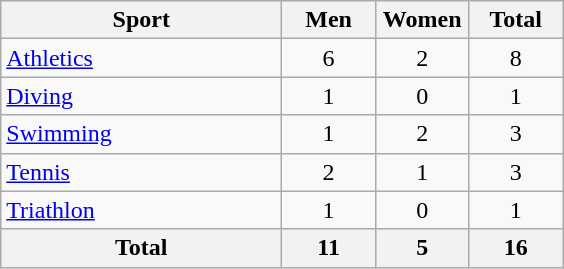<table class="wikitable sortable" style="text-align:center;">
<tr>
<th width=180>Sport</th>
<th width=55>Men</th>
<th width=55>Women</th>
<th width=55>Total</th>
</tr>
<tr>
<td align=left><a href='#'>Athletics</a></td>
<td>6</td>
<td>2</td>
<td>8</td>
</tr>
<tr>
<td align=left><a href='#'>Diving</a></td>
<td>1</td>
<td>0</td>
<td>1</td>
</tr>
<tr>
<td align=left><a href='#'>Swimming</a></td>
<td>1</td>
<td>2</td>
<td>3</td>
</tr>
<tr>
<td align=left><a href='#'>Tennis</a></td>
<td>2</td>
<td>1</td>
<td>3</td>
</tr>
<tr>
<td align=left><a href='#'>Triathlon</a></td>
<td>1</td>
<td>0</td>
<td>1</td>
</tr>
<tr>
<th>Total</th>
<th>11</th>
<th>5</th>
<th>16</th>
</tr>
</table>
